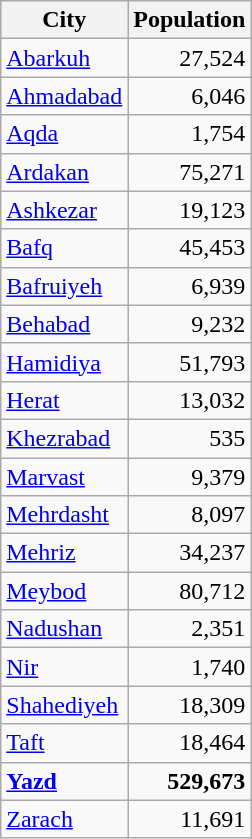<table class="wikitable sortable">
<tr>
<th>City</th>
<th>Population</th>
</tr>
<tr>
<td><a href='#'>Abarkuh</a></td>
<td style="text-align: right;">27,524</td>
</tr>
<tr>
<td><a href='#'>Ahmadabad</a></td>
<td style="text-align: right;">6,046</td>
</tr>
<tr>
<td><a href='#'>Aqda</a></td>
<td style="text-align: right;">1,754</td>
</tr>
<tr>
<td><a href='#'>Ardakan</a></td>
<td style="text-align: right;">75,271</td>
</tr>
<tr>
<td><a href='#'>Ashkezar</a></td>
<td style="text-align: right;">19,123</td>
</tr>
<tr>
<td><a href='#'>Bafq</a></td>
<td style="text-align: right;">45,453</td>
</tr>
<tr>
<td><a href='#'>Bafruiyeh</a></td>
<td style="text-align: right;">6,939</td>
</tr>
<tr>
<td><a href='#'>Behabad</a></td>
<td style="text-align: right;">9,232</td>
</tr>
<tr>
<td><a href='#'>Hamidiya</a></td>
<td style="text-align: right;">51,793</td>
</tr>
<tr>
<td><a href='#'>Herat</a></td>
<td style="text-align: right;">13,032</td>
</tr>
<tr>
<td><a href='#'>Khezrabad</a></td>
<td style="text-align: right;">535</td>
</tr>
<tr>
<td><a href='#'>Marvast</a></td>
<td style="text-align: right;">9,379</td>
</tr>
<tr>
<td><a href='#'>Mehrdasht</a></td>
<td style="text-align: right;">8,097</td>
</tr>
<tr>
<td><a href='#'>Mehriz</a></td>
<td style="text-align: right;">34,237</td>
</tr>
<tr>
<td><a href='#'>Meybod</a></td>
<td style="text-align: right;">80,712</td>
</tr>
<tr>
<td><a href='#'>Nadushan</a></td>
<td style="text-align: right;">2,351</td>
</tr>
<tr>
<td><a href='#'>Nir</a></td>
<td style="text-align: right;">1,740</td>
</tr>
<tr>
<td><a href='#'>Shahediyeh</a></td>
<td style="text-align: right;">18,309</td>
</tr>
<tr>
<td><a href='#'>Taft</a></td>
<td style="text-align: right;">18,464</td>
</tr>
<tr>
<td><strong><a href='#'>Yazd</a></strong></td>
<td style="text-align: right;"><strong>529,673</strong></td>
</tr>
<tr>
<td><a href='#'>Zarach</a></td>
<td style="text-align: right;">11,691</td>
</tr>
</table>
